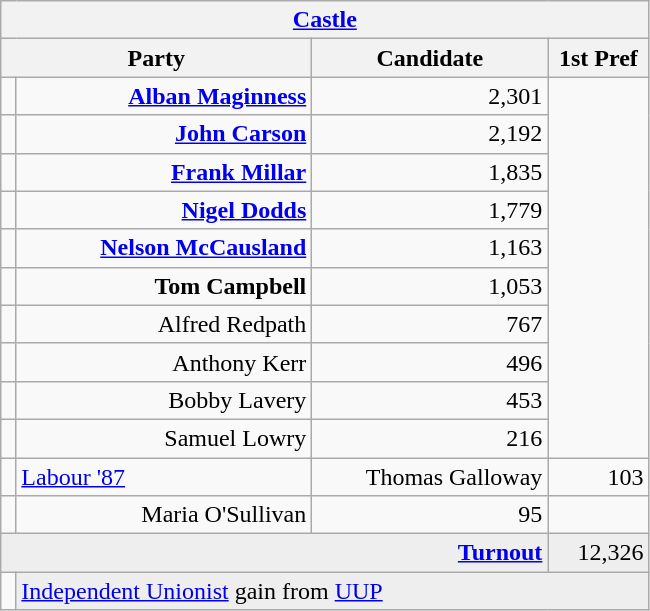<table class="wikitable">
<tr>
<th colspan="4" align="center"><a href='#'>Castle</a></th>
</tr>
<tr>
<th colspan="2" align="center" width=200>Party</th>
<th width=150>Candidate</th>
<th width=60>1st Pref</th>
</tr>
<tr>
<td></td>
<td align="right"><strong><a href='#'>Alban Maginness</a></strong></td>
<td align="right">2,301</td>
</tr>
<tr>
<td></td>
<td align="right"><strong><a href='#'>John Carson</a></strong></td>
<td align="right">2,192</td>
</tr>
<tr>
<td></td>
<td align="right"><strong><a href='#'>Frank Millar</a></strong></td>
<td align="right">1,835</td>
</tr>
<tr>
<td></td>
<td align="right"><strong><a href='#'>Nigel Dodds</a></strong></td>
<td align="right">1,779</td>
</tr>
<tr>
<td></td>
<td align="right"><strong><a href='#'>Nelson McCausland</a></strong></td>
<td align="right">1,163</td>
</tr>
<tr>
<td></td>
<td align="right"><strong>Tom Campbell</strong></td>
<td align="right">1,053</td>
</tr>
<tr>
<td></td>
<td align="right">Alfred Redpath</td>
<td align="right">767</td>
</tr>
<tr>
<td></td>
<td align="right">Anthony Kerr</td>
<td align="right">496</td>
</tr>
<tr>
<td></td>
<td align="right">Bobby Lavery</td>
<td align="right">453</td>
</tr>
<tr>
<td></td>
<td align="right">Samuel Lowry</td>
<td align="right">216</td>
</tr>
<tr>
<td></td>
<td><a href='#'>Labour '87</a></td>
<td align="right">Thomas Galloway</td>
<td align="right">103</td>
</tr>
<tr>
<td></td>
<td align="right">Maria O'Sullivan</td>
<td align="right">95</td>
</tr>
<tr bgcolor="EEEEEE">
<td colspan=3 align="right"><strong><a href='#'>Turnout</a></strong></td>
<td align="right">12,326</td>
</tr>
<tr>
<td bgcolor=></td>
<td colspan=3 bgcolor="EEEEEE"><a href='#'>Independent Unionist</a> gain from <a href='#'>UUP</a></td>
</tr>
</table>
